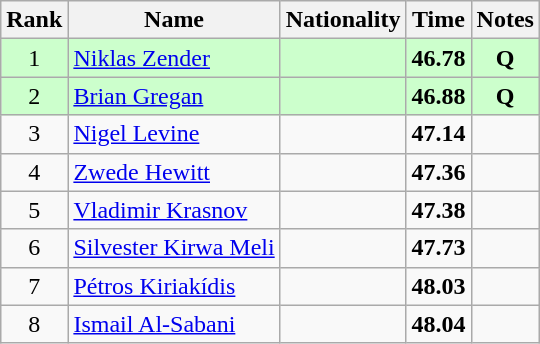<table class="wikitable sortable" style="text-align:center">
<tr>
<th>Rank</th>
<th>Name</th>
<th>Nationality</th>
<th>Time</th>
<th>Notes</th>
</tr>
<tr bgcolor=ccffcc>
<td>1</td>
<td align=left><a href='#'>Niklas Zender</a></td>
<td align=left></td>
<td><strong>46.78</strong></td>
<td><strong>Q</strong></td>
</tr>
<tr bgcolor=ccffcc>
<td>2</td>
<td align=left><a href='#'>Brian Gregan</a></td>
<td align=left></td>
<td><strong>46.88</strong></td>
<td><strong>Q</strong></td>
</tr>
<tr>
<td>3</td>
<td align=left><a href='#'>Nigel Levine</a></td>
<td align=left></td>
<td><strong>47.14</strong></td>
<td></td>
</tr>
<tr>
<td>4</td>
<td align=left><a href='#'>Zwede Hewitt</a></td>
<td align=left></td>
<td><strong>47.36</strong></td>
<td></td>
</tr>
<tr>
<td>5</td>
<td align=left><a href='#'>Vladimir Krasnov</a></td>
<td align=left></td>
<td><strong>47.38</strong></td>
<td></td>
</tr>
<tr>
<td>6</td>
<td align=left><a href='#'>Silvester Kirwa Meli</a></td>
<td align=left></td>
<td><strong>47.73</strong></td>
<td></td>
</tr>
<tr>
<td>7</td>
<td align=left><a href='#'>Pétros Kiriakídis</a></td>
<td align=left></td>
<td><strong>48.03</strong></td>
<td></td>
</tr>
<tr>
<td>8</td>
<td align=left><a href='#'>Ismail Al-Sabani</a></td>
<td align=left></td>
<td><strong>48.04</strong></td>
<td></td>
</tr>
</table>
